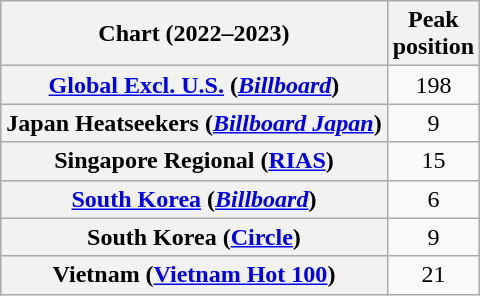<table class="wikitable sortable plainrowheaders" style="text-align:center">
<tr>
<th scope="col">Chart (2022–2023)</th>
<th scope="col">Peak<br>position</th>
</tr>
<tr>
<th scope="row"><a href='#'>Global Excl. U.S.</a> (<em><a href='#'>Billboard</a></em>)</th>
<td>198</td>
</tr>
<tr>
<th scope="row">Japan Heatseekers (<em><a href='#'>Billboard Japan</a></em>)</th>
<td>9</td>
</tr>
<tr>
<th scope="row">Singapore Regional (<a href='#'>RIAS</a>)</th>
<td>15</td>
</tr>
<tr>
<th scope="row"><a href='#'>South Korea</a> (<em><a href='#'>Billboard</a></em>)</th>
<td>6</td>
</tr>
<tr>
<th scope="row">South Korea (<a href='#'>Circle</a>)</th>
<td>9</td>
</tr>
<tr>
<th scope="row">Vietnam (<a href='#'>Vietnam Hot 100</a>)</th>
<td>21</td>
</tr>
</table>
